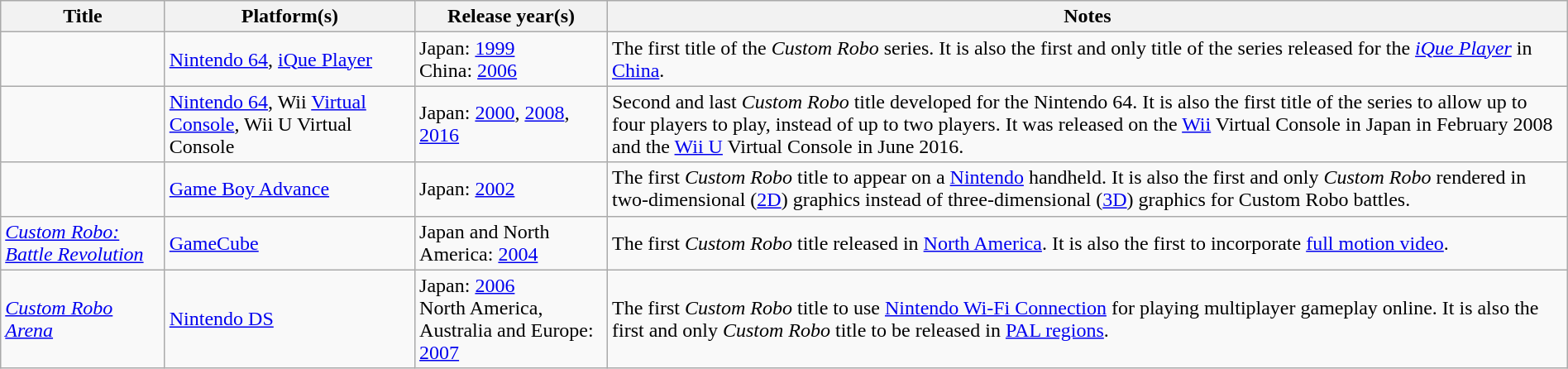<table width="100%" class="wikitable">
<tr>
<th>Title</th>
<th>Platform(s)</th>
<th>Release year(s)</th>
<th>Notes</th>
</tr>
<tr>
<td></td>
<td><a href='#'>Nintendo 64</a>, <a href='#'>iQue Player</a></td>
<td>Japan: <a href='#'>1999</a> <br> China: <a href='#'>2006</a></td>
<td>The first title of the <em>Custom Robo</em> series. It is also the first and only title of the series released for the <em><a href='#'>iQue Player</a></em> in <a href='#'>China</a>.</td>
</tr>
<tr>
<td></td>
<td><a href='#'>Nintendo 64</a>, Wii <a href='#'>Virtual Console</a>, Wii U Virtual Console</td>
<td>Japan: <a href='#'>2000</a>, <a href='#'>2008</a>, <a href='#'>2016</a></td>
<td>Second and last <em>Custom Robo</em> title developed for the Nintendo 64. It is also the first title of the series to allow up to four players to play, instead of up to two players. It was released on the <a href='#'>Wii</a> Virtual Console in Japan in February 2008 and the <a href='#'>Wii U</a> Virtual Console in June 2016.</td>
</tr>
<tr>
<td></td>
<td><a href='#'>Game Boy Advance</a></td>
<td>Japan: <a href='#'>2002</a></td>
<td>The first <em>Custom Robo</em> title to appear on a <a href='#'>Nintendo</a> handheld. It is also the first and only <em>Custom Robo</em> rendered in two-dimensional (<a href='#'>2D</a>) graphics instead of three-dimensional (<a href='#'>3D</a>) graphics for Custom Robo battles.</td>
</tr>
<tr>
<td><em><a href='#'>Custom Robo: Battle Revolution</a></em></td>
<td><a href='#'>GameCube</a></td>
<td>Japan and North America: <a href='#'>2004</a></td>
<td>The first <em>Custom Robo</em> title released in <a href='#'>North America</a>. It is also the first to incorporate <a href='#'>full motion video</a>.</td>
</tr>
<tr>
<td><em><a href='#'>Custom Robo Arena</a></em></td>
<td><a href='#'>Nintendo DS</a></td>
<td>Japan: <a href='#'>2006</a> <br> North America, Australia and Europe: <a href='#'>2007</a></td>
<td>The first <em>Custom Robo</em> title to use <a href='#'>Nintendo Wi-Fi Connection</a> for playing multiplayer gameplay online. It is also the first and only <em>Custom Robo</em> title to be released in <a href='#'>PAL regions</a>.</td>
</tr>
</table>
